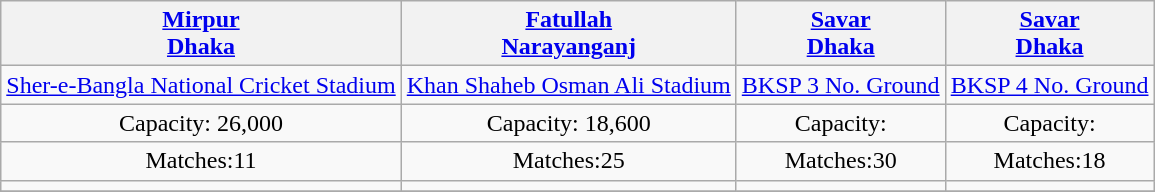<table class="wikitable" style="text-align:center">
<tr>
<th><a href='#'>Mirpur</a><br><strong><a href='#'>Dhaka</a></strong></th>
<th><a href='#'>Fatullah</a><br><strong><a href='#'>Narayanganj</a></strong></th>
<th><a href='#'>Savar</a><br><strong><a href='#'>Dhaka</a></strong></th>
<th><a href='#'>Savar</a><br><strong><a href='#'>Dhaka</a></strong></th>
</tr>
<tr>
<td><a href='#'>Sher-e-Bangla National Cricket Stadium</a></td>
<td><a href='#'>Khan Shaheb Osman Ali Stadium</a></td>
<td><a href='#'>BKSP 3 No. Ground</a></td>
<td><a href='#'>BKSP 4 No. Ground</a></td>
</tr>
<tr>
<td>Capacity: 26,000</td>
<td>Capacity: 18,600</td>
<td>Capacity:</td>
<td>Capacity:</td>
</tr>
<tr>
<td>Matches:11</td>
<td>Matches:25</td>
<td>Matches:30</td>
<td>Matches:18</td>
</tr>
<tr>
<td></td>
<td></td>
<td></td>
<td></td>
</tr>
<tr>
</tr>
</table>
